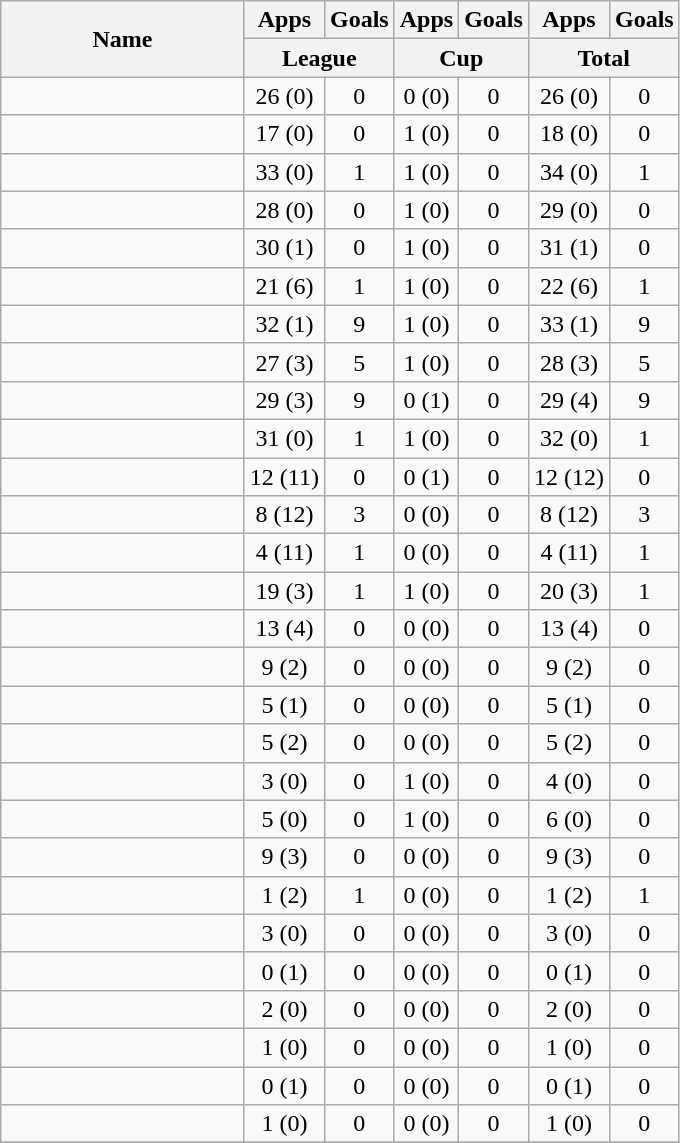<table class="wikitable sortable" style="text-align:center">
<tr>
<th rowspan="2" width="155">Name</th>
<th>Apps</th>
<th>Goals</th>
<th>Apps</th>
<th>Goals</th>
<th>Apps</th>
<th>Goals</th>
</tr>
<tr class="unsortable">
<th colspan="2" width="55">League</th>
<th colspan="2" width="55">Cup</th>
<th colspan="2" width="55">Total</th>
</tr>
<tr>
<td align="left"> </td>
<td>26 (0)</td>
<td>0</td>
<td>0 (0)</td>
<td>0</td>
<td>26 (0)</td>
<td>0</td>
</tr>
<tr>
<td align="left"> </td>
<td>17 (0)</td>
<td>0</td>
<td>1 (0)</td>
<td>0</td>
<td>18 (0)</td>
<td>0</td>
</tr>
<tr>
<td align="left"> </td>
<td>33 (0)</td>
<td>1</td>
<td>1 (0)</td>
<td>0</td>
<td>34 (0)</td>
<td>1</td>
</tr>
<tr>
<td align="left"> </td>
<td>28 (0)</td>
<td>0</td>
<td>1 (0)</td>
<td>0</td>
<td>29 (0)</td>
<td>0</td>
</tr>
<tr>
<td align="left"> </td>
<td>30 (1)</td>
<td>0</td>
<td>1 (0)</td>
<td>0</td>
<td>31 (1)</td>
<td>0</td>
</tr>
<tr>
<td align="left"> </td>
<td>21 (6)</td>
<td>1</td>
<td>1 (0)</td>
<td>0</td>
<td>22 (6)</td>
<td>1</td>
</tr>
<tr>
<td align="left"> </td>
<td>32 (1)</td>
<td>9</td>
<td>1 (0)</td>
<td>0</td>
<td>33 (1)</td>
<td>9</td>
</tr>
<tr>
<td align="left"> </td>
<td>27 (3)</td>
<td>5</td>
<td>1 (0)</td>
<td>0</td>
<td>28 (3)</td>
<td>5</td>
</tr>
<tr>
<td align="left"> </td>
<td>29 (3)</td>
<td>9</td>
<td>0 (1)</td>
<td>0</td>
<td>29 (4)</td>
<td>9</td>
</tr>
<tr>
<td align="left"> </td>
<td>31 (0)</td>
<td>1</td>
<td>1 (0)</td>
<td>0</td>
<td>32 (0)</td>
<td>1</td>
</tr>
<tr>
<td align="left"> </td>
<td>12 (11)</td>
<td>0</td>
<td>0 (1)</td>
<td>0</td>
<td>12 (12)</td>
<td>0</td>
</tr>
<tr>
<td align="left"> </td>
<td>8 (12)</td>
<td>3</td>
<td>0 (0)</td>
<td>0</td>
<td>8 (12)</td>
<td>3</td>
</tr>
<tr>
<td align="left"> </td>
<td>4 (11)</td>
<td>1</td>
<td>0 (0)</td>
<td>0</td>
<td>4 (11)</td>
<td>1</td>
</tr>
<tr>
<td align="left"> </td>
<td>19 (3)</td>
<td>1</td>
<td>1 (0)</td>
<td>0</td>
<td>20 (3)</td>
<td>1</td>
</tr>
<tr>
<td align="left"> </td>
<td>13 (4)</td>
<td>0</td>
<td>0 (0)</td>
<td>0</td>
<td>13 (4)</td>
<td>0</td>
</tr>
<tr>
<td align="left"> </td>
<td>9 (2)</td>
<td>0</td>
<td>0 (0)</td>
<td>0</td>
<td>9 (2)</td>
<td>0</td>
</tr>
<tr>
<td align="left"> </td>
<td>5 (1)</td>
<td>0</td>
<td>0 (0)</td>
<td>0</td>
<td>5 (1)</td>
<td>0</td>
</tr>
<tr>
<td align="left"> </td>
<td>5 (2)</td>
<td>0</td>
<td>0 (0)</td>
<td>0</td>
<td>5 (2)</td>
<td>0</td>
</tr>
<tr>
<td align="left"> </td>
<td>3 (0)</td>
<td>0</td>
<td>1 (0)</td>
<td>0</td>
<td>4 (0)</td>
<td>0</td>
</tr>
<tr>
<td align="left"> </td>
<td>5 (0)</td>
<td>0</td>
<td>1 (0)</td>
<td>0</td>
<td>6 (0)</td>
<td>0</td>
</tr>
<tr>
<td align="left"> </td>
<td>9 (3)</td>
<td>0</td>
<td>0 (0)</td>
<td>0</td>
<td>9 (3)</td>
<td>0</td>
</tr>
<tr>
<td align="left"> </td>
<td>1 (2)</td>
<td>1</td>
<td>0 (0)</td>
<td>0</td>
<td>1 (2)</td>
<td>1</td>
</tr>
<tr>
<td align="left"> </td>
<td>3 (0)</td>
<td>0</td>
<td>0 (0)</td>
<td>0</td>
<td>3 (0)</td>
<td>0</td>
</tr>
<tr>
<td align="left"> </td>
<td>0 (1)</td>
<td>0</td>
<td>0 (0)</td>
<td>0</td>
<td>0 (1)</td>
<td>0</td>
</tr>
<tr>
<td align="left"> </td>
<td>2 (0)</td>
<td>0</td>
<td>0 (0)</td>
<td>0</td>
<td>2 (0)</td>
<td>0</td>
</tr>
<tr>
<td align="left"> </td>
<td>1 (0)</td>
<td>0</td>
<td>0 (0)</td>
<td>0</td>
<td>1 (0)</td>
<td>0</td>
</tr>
<tr>
<td align="left"> </td>
<td>0 (1)</td>
<td>0</td>
<td>0 (0)</td>
<td>0</td>
<td>0 (1)</td>
<td>0</td>
</tr>
<tr>
<td align="left"> </td>
<td>1 (0)</td>
<td>0</td>
<td>0 (0)</td>
<td>0</td>
<td>1 (0)</td>
<td>0</td>
</tr>
<tr>
</tr>
</table>
